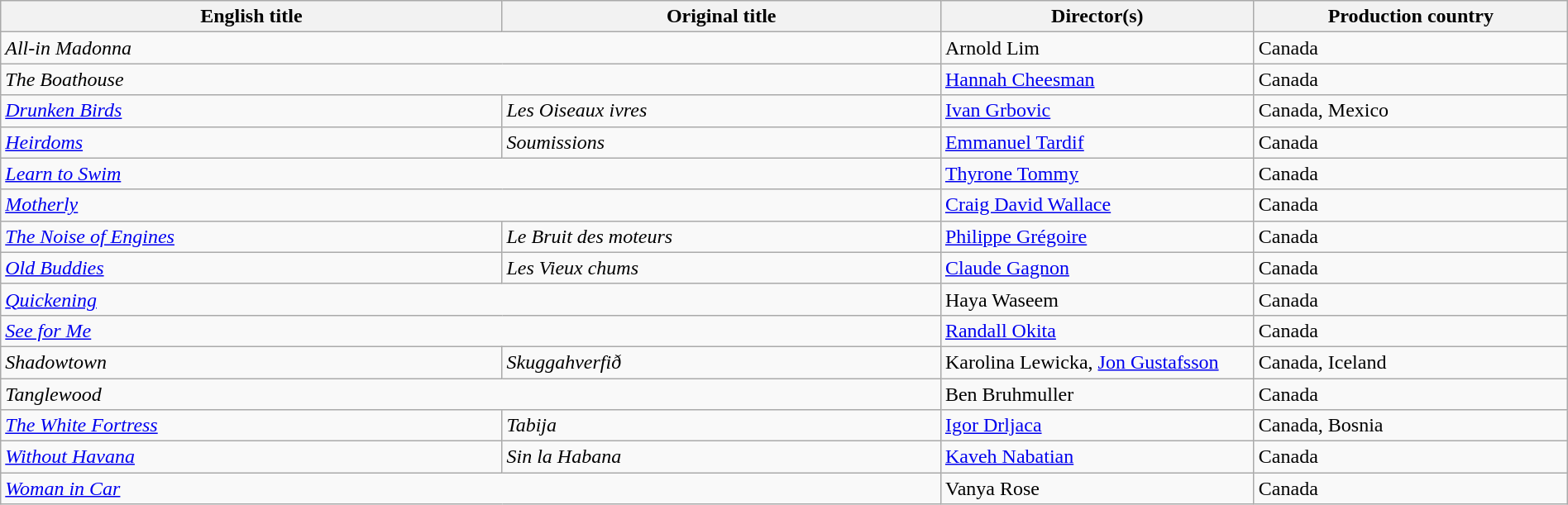<table class="wikitable" width=100%>
<tr>
<th scope="col" width="32%">English title</th>
<th scope="col" width="28%">Original title</th>
<th scope="col" width="20%">Director(s)</th>
<th scope="col" width="20%">Production country</th>
</tr>
<tr>
<td colspan=2><em>All-in Madonna</em></td>
<td>Arnold Lim</td>
<td>Canada</td>
</tr>
<tr>
<td colspan=2><em>The Boathouse</em></td>
<td><a href='#'>Hannah Cheesman</a></td>
<td>Canada</td>
</tr>
<tr>
<td><em><a href='#'>Drunken Birds</a></em></td>
<td><em>Les Oiseaux ivres</em></td>
<td><a href='#'>Ivan Grbovic</a></td>
<td>Canada, Mexico</td>
</tr>
<tr>
<td><em><a href='#'>Heirdoms</a></em></td>
<td><em>Soumissions</em></td>
<td><a href='#'>Emmanuel Tardif</a></td>
<td>Canada</td>
</tr>
<tr>
<td colspan=2><em><a href='#'>Learn to Swim</a></em></td>
<td><a href='#'>Thyrone Tommy</a></td>
<td>Canada</td>
</tr>
<tr>
<td colspan=2><em><a href='#'>Motherly</a></em></td>
<td><a href='#'>Craig David Wallace</a></td>
<td>Canada</td>
</tr>
<tr>
<td><em><a href='#'>The Noise of Engines</a></em></td>
<td><em>Le Bruit des moteurs</em></td>
<td><a href='#'>Philippe Grégoire</a></td>
<td>Canada</td>
</tr>
<tr>
<td><em><a href='#'>Old Buddies</a></em></td>
<td><em>Les Vieux chums</em></td>
<td><a href='#'>Claude Gagnon</a></td>
<td>Canada</td>
</tr>
<tr>
<td colspan=2><em><a href='#'>Quickening</a></em></td>
<td>Haya Waseem</td>
<td>Canada</td>
</tr>
<tr>
<td colspan=2><em><a href='#'>See for Me</a></em></td>
<td><a href='#'>Randall Okita</a></td>
<td>Canada</td>
</tr>
<tr>
<td><em>Shadowtown</em></td>
<td><em>Skuggahverfið</em></td>
<td>Karolina Lewicka, <a href='#'>Jon Gustafsson</a></td>
<td>Canada, Iceland</td>
</tr>
<tr>
<td colspan=2><em>Tanglewood</em></td>
<td>Ben Bruhmuller</td>
<td>Canada</td>
</tr>
<tr>
<td><em><a href='#'>The White Fortress</a></em></td>
<td><em>Tabija</em></td>
<td><a href='#'>Igor Drljaca</a></td>
<td>Canada, Bosnia</td>
</tr>
<tr>
<td><em><a href='#'>Without Havana</a></em></td>
<td><em>Sin la Habana</em></td>
<td><a href='#'>Kaveh Nabatian</a></td>
<td>Canada</td>
</tr>
<tr>
<td colspan=2><em><a href='#'>Woman in Car</a></em></td>
<td>Vanya Rose</td>
<td>Canada</td>
</tr>
</table>
